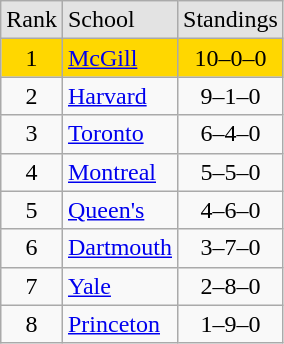<table class="wikitable">
<tr>
<td style="background: #e3e3e3;">Rank</td>
<td style="background: #e3e3e3;">School</td>
<td style="background: #e3e3e3;">Standings</td>
</tr>
<tr bgcolor=gold>
<td align=center>1</td>
<td><a href='#'>McGill</a></td>
<td align=center>10–0–0</td>
</tr>
<tr>
<td align=center>2</td>
<td><a href='#'>Harvard</a></td>
<td align=center>9–1–0</td>
</tr>
<tr>
<td align=center>3</td>
<td><a href='#'>Toronto</a></td>
<td align=center>6–4–0</td>
</tr>
<tr>
<td align=center>4</td>
<td><a href='#'>Montreal</a></td>
<td align=center>5–5–0</td>
</tr>
<tr>
<td align=center>5</td>
<td><a href='#'>Queen's</a></td>
<td align=center>4–6–0</td>
</tr>
<tr>
<td align=center>6</td>
<td><a href='#'>Dartmouth</a></td>
<td align=center>3–7–0</td>
</tr>
<tr>
<td align=center>7</td>
<td><a href='#'>Yale</a></td>
<td align=center>2–8–0</td>
</tr>
<tr>
<td align=center>8</td>
<td><a href='#'>Princeton</a></td>
<td align=center>1–9–0</td>
</tr>
</table>
